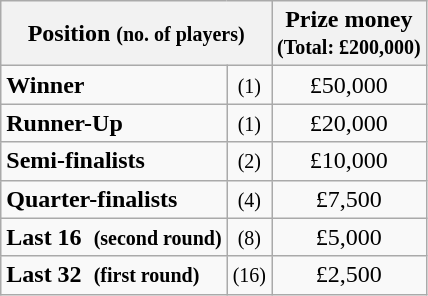<table class="wikitable">
<tr>
<th colspan=2>Position <small>(no. of players)</small></th>
<th>Prize money<br><small>(Total: £200,000)</small></th>
</tr>
<tr>
<td><strong>Winner</strong></td>
<td align=center><small>(1)</small></td>
<td align=center>£50,000</td>
</tr>
<tr>
<td><strong>Runner-Up</strong></td>
<td align=center><small>(1)</small></td>
<td align=center>£20,000</td>
</tr>
<tr>
<td><strong>Semi-finalists</strong></td>
<td align=center><small>(2)</small></td>
<td align=center>£10,000</td>
</tr>
<tr>
<td><strong>Quarter-finalists</strong></td>
<td align=center><small>(4)</small></td>
<td align=center>£7,500</td>
</tr>
<tr>
<td><strong>Last 16  <small>(second round)</small></strong></td>
<td align=center><small>(8)</small></td>
<td align=center>£5,000</td>
</tr>
<tr>
<td><strong>Last 32  <small>(first round)</small></strong></td>
<td align=center><small>(16)</small></td>
<td align=center>£2,500</td>
</tr>
</table>
